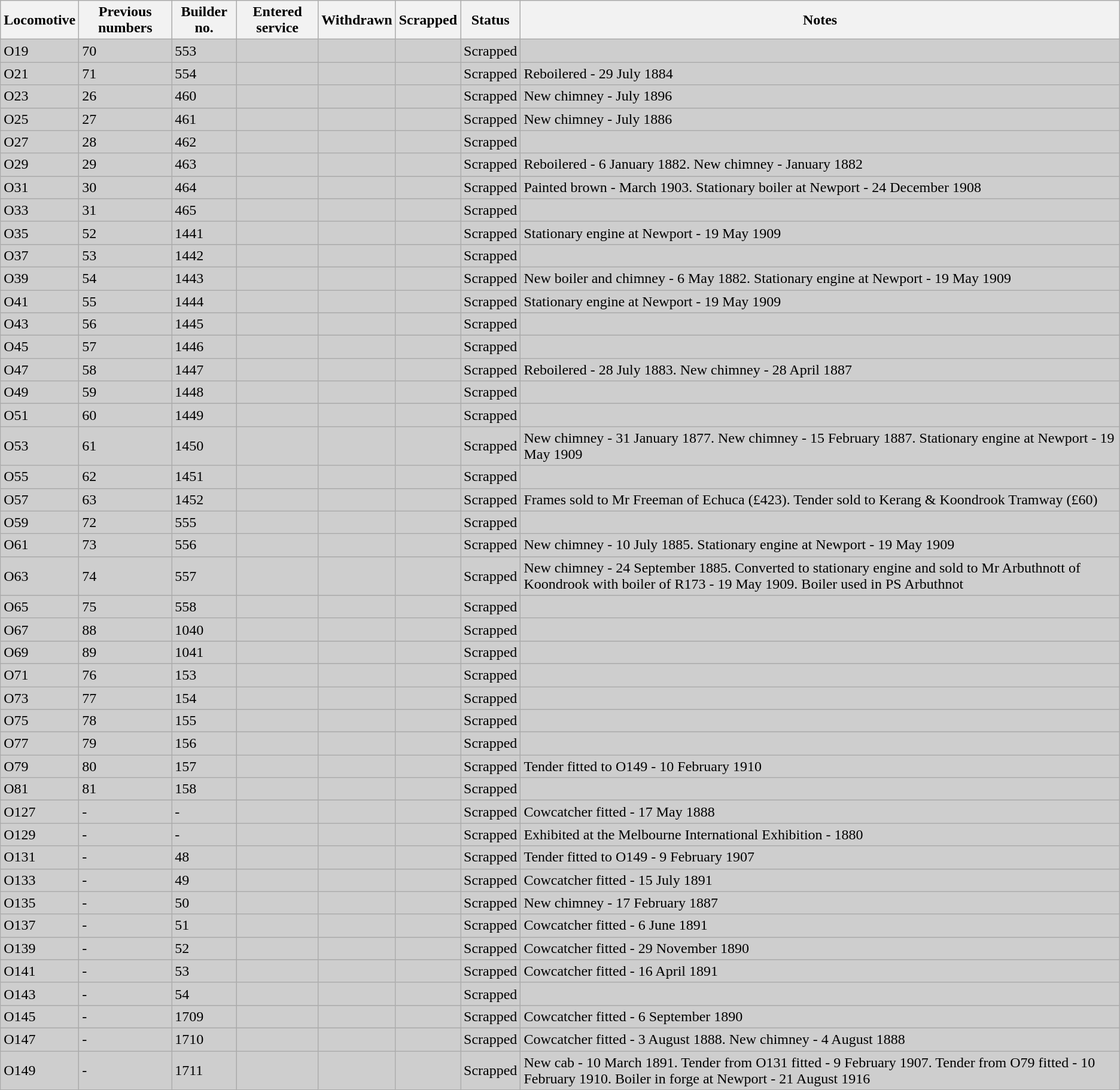<table class="wikitable sortable mw-collapsible">
<tr>
<th scope="col">Locomotive</th>
<th scope="col">Previous numbers</th>
<th scope="col">Builder no.</th>
<th scope="col">Entered service</th>
<th scope="col">Withdrawn</th>
<th scope="col">Scrapped</th>
<th scope="col">Status</th>
<th scope="col" class="unsortable">Notes</th>
</tr>
<tr bgcolor=#cecece>
<td>O19</td>
<td>70</td>
<td>553</td>
<td></td>
<td></td>
<td></td>
<td>Scrapped</td>
<td></td>
</tr>
<tr bgcolor=#cecece>
<td>O21</td>
<td>71</td>
<td>554</td>
<td></td>
<td></td>
<td></td>
<td>Scrapped</td>
<td>Reboilered - 29 July 1884</td>
</tr>
<tr bgcolor=#cecece>
<td>O23</td>
<td>26</td>
<td>460</td>
<td></td>
<td></td>
<td></td>
<td>Scrapped</td>
<td>New chimney - July 1896</td>
</tr>
<tr bgcolor=#cecece>
<td>O25</td>
<td>27</td>
<td>461</td>
<td></td>
<td></td>
<td></td>
<td>Scrapped</td>
<td>New chimney - July 1886</td>
</tr>
<tr bgcolor=#cecece>
<td>O27</td>
<td>28</td>
<td>462</td>
<td></td>
<td></td>
<td></td>
<td>Scrapped</td>
<td></td>
</tr>
<tr bgcolor=#cecece>
<td>O29</td>
<td>29</td>
<td>463</td>
<td></td>
<td></td>
<td></td>
<td>Scrapped</td>
<td>Reboilered - 6 January 1882. New chimney - January 1882</td>
</tr>
<tr bgcolor=#cecece>
<td>O31</td>
<td>30</td>
<td>464</td>
<td></td>
<td></td>
<td></td>
<td>Scrapped</td>
<td>Painted brown - March 1903. Stationary boiler at Newport - 24 December 1908</td>
</tr>
<tr bgcolor=#cecece>
<td>O33</td>
<td>31</td>
<td>465</td>
<td></td>
<td></td>
<td></td>
<td>Scrapped</td>
<td></td>
</tr>
<tr bgcolor=#cecece>
<td>O35</td>
<td>52</td>
<td>1441</td>
<td></td>
<td></td>
<td></td>
<td>Scrapped</td>
<td>Stationary engine at Newport - 19 May 1909</td>
</tr>
<tr bgcolor=#cecece>
<td>O37</td>
<td>53</td>
<td>1442</td>
<td></td>
<td></td>
<td></td>
<td>Scrapped</td>
<td></td>
</tr>
<tr bgcolor=#cecece>
<td>O39</td>
<td>54</td>
<td>1443</td>
<td></td>
<td></td>
<td></td>
<td>Scrapped</td>
<td>New boiler and chimney - 6 May 1882. Stationary engine at Newport - 19 May 1909</td>
</tr>
<tr bgcolor=#cecece>
<td>O41</td>
<td>55</td>
<td>1444</td>
<td></td>
<td></td>
<td></td>
<td>Scrapped</td>
<td>Stationary engine at Newport - 19 May 1909</td>
</tr>
<tr bgcolor=#cecece>
<td>O43</td>
<td>56</td>
<td>1445</td>
<td></td>
<td></td>
<td></td>
<td>Scrapped</td>
<td></td>
</tr>
<tr bgcolor=#cecece>
<td>O45</td>
<td>57</td>
<td>1446</td>
<td></td>
<td></td>
<td></td>
<td>Scrapped</td>
<td></td>
</tr>
<tr bgcolor=#cecece>
<td>O47</td>
<td>58</td>
<td>1447</td>
<td></td>
<td></td>
<td></td>
<td>Scrapped</td>
<td>Reboilered - 28 July 1883. New chimney - 28 April 1887</td>
</tr>
<tr bgcolor=#cecece>
<td>O49</td>
<td>59</td>
<td>1448</td>
<td></td>
<td></td>
<td></td>
<td>Scrapped</td>
<td></td>
</tr>
<tr bgcolor=#cecece>
<td>O51</td>
<td>60</td>
<td>1449</td>
<td></td>
<td></td>
<td></td>
<td>Scrapped</td>
<td></td>
</tr>
<tr bgcolor=#cecece>
<td>O53</td>
<td>61</td>
<td>1450</td>
<td></td>
<td></td>
<td></td>
<td>Scrapped</td>
<td>New chimney - 31 January 1877. New chimney - 15 February 1887. Stationary engine at Newport - 19 May 1909</td>
</tr>
<tr bgcolor=#cecece>
<td>O55</td>
<td>62</td>
<td>1451</td>
<td></td>
<td></td>
<td></td>
<td>Scrapped</td>
<td></td>
</tr>
<tr bgcolor=#cecece>
<td>O57</td>
<td>63</td>
<td>1452</td>
<td></td>
<td></td>
<td></td>
<td>Scrapped</td>
<td>Frames sold to Mr Freeman of Echuca (£423). Tender sold to Kerang & Koondrook Tramway (£60)</td>
</tr>
<tr bgcolor=#cecece>
<td>O59</td>
<td>72</td>
<td>555</td>
<td></td>
<td></td>
<td></td>
<td>Scrapped</td>
<td></td>
</tr>
<tr bgcolor=#cecece>
<td>O61</td>
<td>73</td>
<td>556</td>
<td></td>
<td></td>
<td></td>
<td>Scrapped</td>
<td>New chimney - 10 July 1885. Stationary engine at Newport - 19 May 1909</td>
</tr>
<tr bgcolor=#cecece>
<td>O63</td>
<td>74</td>
<td>557</td>
<td></td>
<td></td>
<td></td>
<td>Scrapped</td>
<td>New chimney - 24 September 1885. Converted to stationary engine and sold to Mr Arbuthnott of Koondrook with boiler of R173 - 19 May 1909. Boiler used in PS Arbuthnot</td>
</tr>
<tr bgcolor=#cecece>
<td>O65</td>
<td>75</td>
<td>558</td>
<td></td>
<td></td>
<td></td>
<td>Scrapped</td>
<td></td>
</tr>
<tr bgcolor=#cecece>
<td>O67</td>
<td>88</td>
<td>1040</td>
<td></td>
<td></td>
<td></td>
<td>Scrapped</td>
<td></td>
</tr>
<tr bgcolor=#cecece>
<td>O69</td>
<td>89</td>
<td>1041</td>
<td></td>
<td></td>
<td></td>
<td>Scrapped</td>
<td></td>
</tr>
<tr bgcolor=#cecece>
<td>O71</td>
<td>76</td>
<td>153</td>
<td></td>
<td></td>
<td></td>
<td>Scrapped</td>
<td></td>
</tr>
<tr bgcolor=#cecece>
<td>O73</td>
<td>77</td>
<td>154</td>
<td></td>
<td></td>
<td></td>
<td>Scrapped</td>
<td></td>
</tr>
<tr bgcolor=#cecece>
<td>O75</td>
<td>78</td>
<td>155</td>
<td></td>
<td></td>
<td></td>
<td>Scrapped</td>
<td></td>
</tr>
<tr bgcolor=#cecece>
<td>O77</td>
<td>79</td>
<td>156</td>
<td></td>
<td></td>
<td></td>
<td>Scrapped</td>
<td></td>
</tr>
<tr bgcolor=#cecece>
<td>O79</td>
<td>80</td>
<td>157</td>
<td></td>
<td></td>
<td></td>
<td>Scrapped</td>
<td>Tender fitted to O149 - 10 February 1910</td>
</tr>
<tr bgcolor=#cecece>
<td>O81</td>
<td>81</td>
<td>158</td>
<td></td>
<td></td>
<td></td>
<td>Scrapped</td>
<td></td>
</tr>
<tr bgcolor=#cecece>
<td>O127</td>
<td>-</td>
<td>-</td>
<td></td>
<td></td>
<td></td>
<td>Scrapped</td>
<td>Cowcatcher fitted - 17 May 1888</td>
</tr>
<tr bgcolor=#cecece>
<td>O129</td>
<td>-</td>
<td>-</td>
<td></td>
<td></td>
<td></td>
<td>Scrapped</td>
<td>Exhibited at the Melbourne International Exhibition - 1880</td>
</tr>
<tr bgcolor=#cecece>
<td>O131</td>
<td>-</td>
<td>48</td>
<td></td>
<td></td>
<td></td>
<td>Scrapped</td>
<td>Tender fitted to O149 - 9 February 1907</td>
</tr>
<tr bgcolor=#cecece>
<td>O133</td>
<td>-</td>
<td>49</td>
<td></td>
<td></td>
<td></td>
<td>Scrapped</td>
<td>Cowcatcher fitted - 15 July 1891</td>
</tr>
<tr bgcolor=#cecece>
<td>O135</td>
<td>-</td>
<td>50</td>
<td></td>
<td></td>
<td></td>
<td>Scrapped</td>
<td>New chimney - 17 February 1887</td>
</tr>
<tr bgcolor=#cecece>
<td>O137</td>
<td>-</td>
<td>51</td>
<td></td>
<td></td>
<td></td>
<td>Scrapped</td>
<td>Cowcatcher fitted - 6 June 1891</td>
</tr>
<tr bgcolor=#cecece>
<td>O139</td>
<td>-</td>
<td>52</td>
<td></td>
<td></td>
<td></td>
<td>Scrapped</td>
<td>Cowcatcher fitted - 29 November 1890</td>
</tr>
<tr bgcolor=#cecece>
<td>O141</td>
<td>-</td>
<td>53</td>
<td></td>
<td></td>
<td></td>
<td>Scrapped</td>
<td>Cowcatcher fitted - 16 April 1891</td>
</tr>
<tr bgcolor=#cecece>
<td>O143</td>
<td>-</td>
<td>54</td>
<td></td>
<td></td>
<td></td>
<td>Scrapped</td>
<td></td>
</tr>
<tr bgcolor=#cecece>
<td>O145</td>
<td>-</td>
<td>1709</td>
<td></td>
<td></td>
<td></td>
<td>Scrapped</td>
<td>Cowcatcher fitted - 6 September 1890</td>
</tr>
<tr bgcolor=#cecece>
<td>O147</td>
<td>-</td>
<td>1710</td>
<td></td>
<td></td>
<td></td>
<td>Scrapped</td>
<td>Cowcatcher fitted - 3 August 1888. New chimney - 4 August 1888</td>
</tr>
<tr bgcolor=#cecece>
<td>O149</td>
<td>-</td>
<td>1711</td>
<td></td>
<td></td>
<td></td>
<td>Scrapped</td>
<td>New cab - 10 March 1891. Tender from O131 fitted - 9 February 1907. Tender from O79 fitted - 10 February 1910. Boiler in forge at Newport - 21 August 1916</td>
</tr>
</table>
